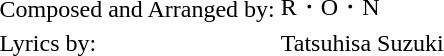<table>
<tr>
<td>Composed and Arranged by:</td>
<td>R・O・N</td>
</tr>
<tr>
<td>Lyrics by:</td>
<td>Tatsuhisa Suzuki</td>
</tr>
<tr>
</tr>
</table>
